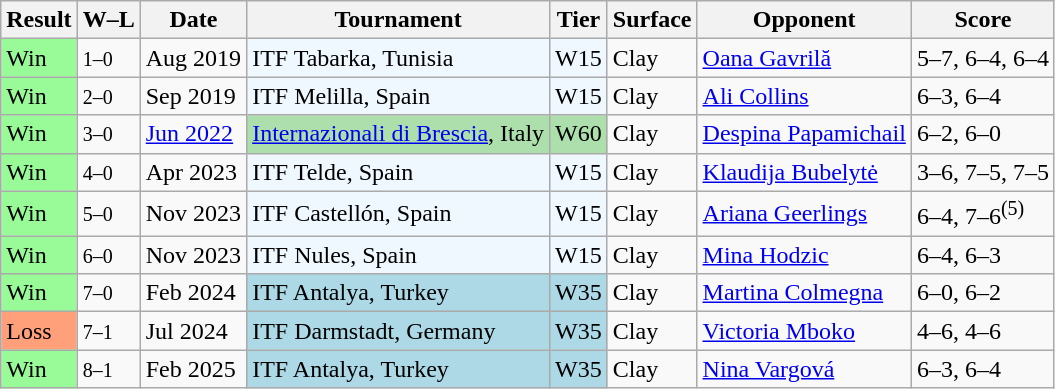<table class="sortable wikitable">
<tr>
<th>Result</th>
<th class=unsortable>W–L</th>
<th>Date</th>
<th>Tournament</th>
<th>Tier</th>
<th>Surface</th>
<th>Opponent</th>
<th class=unsortable>Score</th>
</tr>
<tr>
<td style="background:#98fb98;">Win</td>
<td><small>1–0</small></td>
<td>Aug 2019</td>
<td style="background:#f0f8ff;">ITF Tabarka, Tunisia</td>
<td style="background:#f0f8ff;">W15</td>
<td>Clay</td>
<td> <a href='#'>Oana Gavrilă</a></td>
<td>5–7, 6–4, 6–4</td>
</tr>
<tr>
<td style="background:#98fb98;">Win</td>
<td><small>2–0</small></td>
<td>Sep 2019</td>
<td style="background:#f0f8ff;">ITF Melilla, Spain</td>
<td style="background:#f0f8ff;">W15</td>
<td>Clay</td>
<td> <a href='#'>Ali Collins</a></td>
<td>6–3, 6–4</td>
</tr>
<tr>
<td style="background:#98fb98;">Win</td>
<td><small>3–0</small></td>
<td><a href='#'>Jun 2022</a></td>
<td style="background:#addfad;"><a href='#'>Internazionali di Brescia</a>, Italy</td>
<td style="background:#addfad;">W60</td>
<td>Clay</td>
<td> <a href='#'>Despina Papamichail</a></td>
<td>6–2, 6–0</td>
</tr>
<tr>
<td style="background:#98fb98;">Win</td>
<td><small>4–0</small></td>
<td>Apr 2023</td>
<td style="background:#f0f8ff;">ITF Telde, Spain</td>
<td style="background:#f0f8ff;">W15</td>
<td>Clay</td>
<td> <a href='#'>Klaudija Bubelytė</a></td>
<td>3–6, 7–5, 7–5</td>
</tr>
<tr>
<td style="background:#98fb98;">Win</td>
<td><small>5–0</small></td>
<td>Nov 2023</td>
<td style="background:#f0f8ff;">ITF Castellón, Spain</td>
<td style="background:#f0f8ff;">W15</td>
<td>Clay</td>
<td> <a href='#'>Ariana Geerlings</a></td>
<td>6–4, 7–6<sup>(5)</sup></td>
</tr>
<tr>
<td style="background:#98fb98;">Win</td>
<td><small>6–0</small></td>
<td>Nov 2023</td>
<td style="background:#f0f8ff;">ITF Nules, Spain</td>
<td style="background:#f0f8ff;">W15</td>
<td>Clay</td>
<td> <a href='#'>Mina Hodzic</a></td>
<td>6–4, 6–3</td>
</tr>
<tr>
<td style="background:#98fb98;">Win</td>
<td><small>7–0</small></td>
<td>Feb 2024</td>
<td style="background:lightblue;">ITF Antalya, Turkey</td>
<td style="background:lightblue;">W35</td>
<td>Clay</td>
<td> <a href='#'>Martina Colmegna</a></td>
<td>6–0, 6–2</td>
</tr>
<tr>
<td style="background:#ffa07a;">Loss</td>
<td><small>7–1</small></td>
<td>Jul 2024</td>
<td style="background:lightblue;">ITF Darmstadt, Germany</td>
<td style="background:lightblue;">W35</td>
<td>Clay</td>
<td> <a href='#'>Victoria Mboko</a></td>
<td>4–6, 4–6</td>
</tr>
<tr>
<td style="background:#98fb98;">Win</td>
<td><small>8–1</small></td>
<td>Feb 2025</td>
<td style="background:lightblue;">ITF Antalya, Turkey</td>
<td style="background:lightblue;">W35</td>
<td>Clay</td>
<td> <a href='#'>Nina Vargová</a></td>
<td>6–3, 6–4</td>
</tr>
</table>
